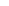<table style="border-collapse:collapse" cellpadding="0">
<tr>
<td style="border:2px solid white;"></td>
<td style="border:1px solid white;"></td>
<td style="border:1px solid white;"></td>
</tr>
</table>
